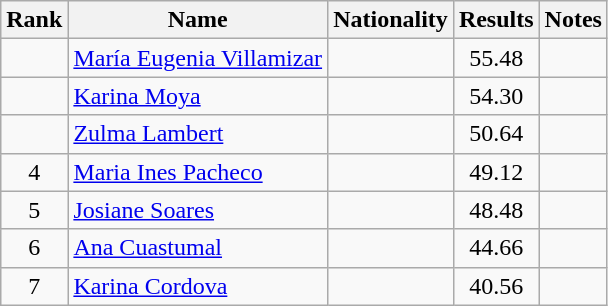<table class="wikitable sortable" style="text-align:center">
<tr>
<th>Rank</th>
<th>Name</th>
<th>Nationality</th>
<th>Results</th>
<th>Notes</th>
</tr>
<tr>
<td></td>
<td align=left><a href='#'>María Eugenia Villamizar</a></td>
<td align=left></td>
<td>55.48</td>
<td></td>
</tr>
<tr>
<td></td>
<td align=left><a href='#'>Karina Moya</a></td>
<td align=left></td>
<td>54.30</td>
<td></td>
</tr>
<tr>
<td></td>
<td align=left><a href='#'>Zulma Lambert</a></td>
<td align=left></td>
<td>50.64</td>
<td></td>
</tr>
<tr>
<td>4</td>
<td align=left><a href='#'>Maria Ines Pacheco</a></td>
<td align=left></td>
<td>49.12</td>
<td></td>
</tr>
<tr>
<td>5</td>
<td align=left><a href='#'>Josiane Soares</a></td>
<td align=left></td>
<td>48.48</td>
<td></td>
</tr>
<tr>
<td>6</td>
<td align=left><a href='#'>Ana Cuastumal</a></td>
<td align=left></td>
<td>44.66</td>
<td></td>
</tr>
<tr>
<td>7</td>
<td align=left><a href='#'>Karina Cordova</a></td>
<td align=left></td>
<td>40.56</td>
<td></td>
</tr>
</table>
